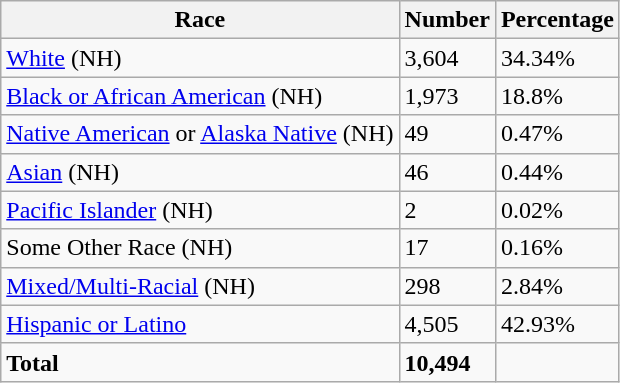<table class="wikitable">
<tr>
<th>Race</th>
<th>Number</th>
<th>Percentage</th>
</tr>
<tr>
<td><a href='#'>White</a> (NH)</td>
<td>3,604</td>
<td>34.34%</td>
</tr>
<tr>
<td><a href='#'>Black or African American</a> (NH)</td>
<td>1,973</td>
<td>18.8%</td>
</tr>
<tr>
<td><a href='#'>Native American</a> or <a href='#'>Alaska Native</a> (NH)</td>
<td>49</td>
<td>0.47%</td>
</tr>
<tr>
<td><a href='#'>Asian</a> (NH)</td>
<td>46</td>
<td>0.44%</td>
</tr>
<tr>
<td><a href='#'>Pacific Islander</a> (NH)</td>
<td>2</td>
<td>0.02%</td>
</tr>
<tr>
<td>Some Other Race (NH)</td>
<td>17</td>
<td>0.16%</td>
</tr>
<tr>
<td><a href='#'>Mixed/Multi-Racial</a> (NH)</td>
<td>298</td>
<td>2.84%</td>
</tr>
<tr>
<td><a href='#'>Hispanic or Latino</a></td>
<td>4,505</td>
<td>42.93%</td>
</tr>
<tr>
<td><strong>Total</strong></td>
<td><strong>10,494</strong></td>
<td></td>
</tr>
</table>
